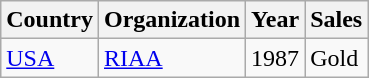<table class="wikitable">
<tr>
<th scope="col">Country</th>
<th scope="col">Organization</th>
<th scope="col">Year</th>
<th scope="col">Sales</th>
</tr>
<tr>
<td><a href='#'>USA</a></td>
<td><a href='#'>RIAA</a></td>
<td>1987</td>
<td>Gold</td>
</tr>
</table>
